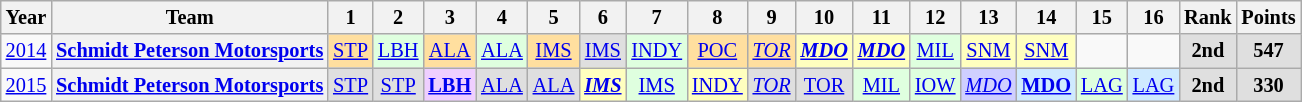<table class="wikitable" style="text-align:center; font-size:85%">
<tr>
<th>Year</th>
<th>Team</th>
<th>1</th>
<th>2</th>
<th>3</th>
<th>4</th>
<th>5</th>
<th>6</th>
<th>7</th>
<th>8</th>
<th>9</th>
<th>10</th>
<th>11</th>
<th>12</th>
<th>13</th>
<th>14</th>
<th>15</th>
<th>16</th>
<th>Rank</th>
<th>Points</th>
</tr>
<tr>
<td><a href='#'>2014</a></td>
<th nowrap><a href='#'>Schmidt Peterson Motorsports</a></th>
<td style="background:#FFDF9F;"><a href='#'>STP</a><br></td>
<td style="background:#DFFFDF;"><a href='#'>LBH</a><br></td>
<td style="background:#FFDF9F;"><a href='#'>ALA</a><br></td>
<td style="background:#DFFFDF;"><a href='#'>ALA</a><br></td>
<td style="background:#FFDF9F;"><a href='#'>IMS</a><br></td>
<td style="background:#DFDFDF;"><a href='#'>IMS</a><br></td>
<td style="background:#DFFFDF;"><a href='#'>INDY</a><br></td>
<td style="background:#FFDF9F;"><a href='#'>POC</a><br></td>
<td style="background:#FFDF9F;"><em><a href='#'>TOR</a></em><br></td>
<td style="background:#FFFFBF;"><strong><em><a href='#'>MDO</a></em></strong><br></td>
<td style="background:#FFFFBF;"><strong><em><a href='#'>MDO</a></em></strong><br></td>
<td style="background:#DFFFDF;"><a href='#'>MIL</a><br></td>
<td style="background:#FFFFBF;"><a href='#'>SNM</a><br></td>
<td style="background:#FFFFBF;"><a href='#'>SNM</a><br></td>
<td></td>
<td></td>
<td style="background:#DFDFDF;"><strong>2nd</strong></td>
<td style="background:#DFDFDF;"><strong>547</strong></td>
</tr>
<tr>
<td><a href='#'>2015</a></td>
<th><a href='#'>Schmidt Peterson Motorsports</a></th>
<td style="background:#DFDFDF;"><a href='#'>STP</a><br></td>
<td style="background:#DFDFDF;"><a href='#'>STP</a><br></td>
<td style="background:#EFCFFF;"><strong><a href='#'>LBH</a></strong><br></td>
<td style="background:#DFDFDF;"><a href='#'>ALA</a><br></td>
<td style="background:#DFDFDF;"><a href='#'>ALA</a><br></td>
<td style="background:#FFFFBF;"><strong><em><a href='#'>IMS</a></em></strong><br></td>
<td style="background:#DFFFDF;"><a href='#'>IMS</a><br></td>
<td style="background:#FFFFBF;"><a href='#'>INDY</a><br></td>
<td style="background:#DFDFDF;"><em><a href='#'>TOR</a></em><br></td>
<td style="background:#DFDFDF;"><a href='#'>TOR</a><br></td>
<td style="background:#DFFFDF;"><a href='#'>MIL</a><br></td>
<td style="background:#DFFFDF;"><a href='#'>IOW</a><br></td>
<td style="background:#CFCFFF;"><em><a href='#'>MDO</a></em><br></td>
<td style="background:#CFEAFF;"><strong><a href='#'>MDO</a></strong><br></td>
<td style="background:#DFFFDF;"><a href='#'>LAG</a><br></td>
<td style="background:#CFEAFF;"><a href='#'>LAG</a><br></td>
<th style="background:#DFDFDF;">2nd</th>
<th style="background:#DFDFDF;">330</th>
</tr>
</table>
